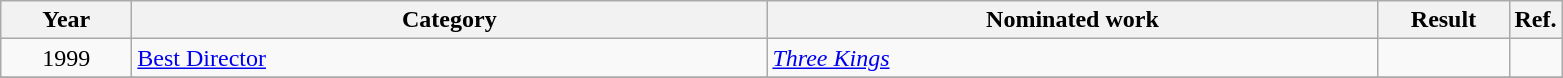<table class=wikitable>
<tr>
<th scope="col" style="width:5em;">Year</th>
<th scope="col" style="width:26em;">Category</th>
<th scope="col" style="width:25em;">Nominated work</th>
<th scope="col" style="width:5em;">Result</th>
<th>Ref.</th>
</tr>
<tr>
<td style="text-align:center;">1999</td>
<td><a href='#'>Best Director</a></td>
<td><em><a href='#'>Three Kings</a></em></td>
<td></td>
<td></td>
</tr>
<tr>
</tr>
</table>
